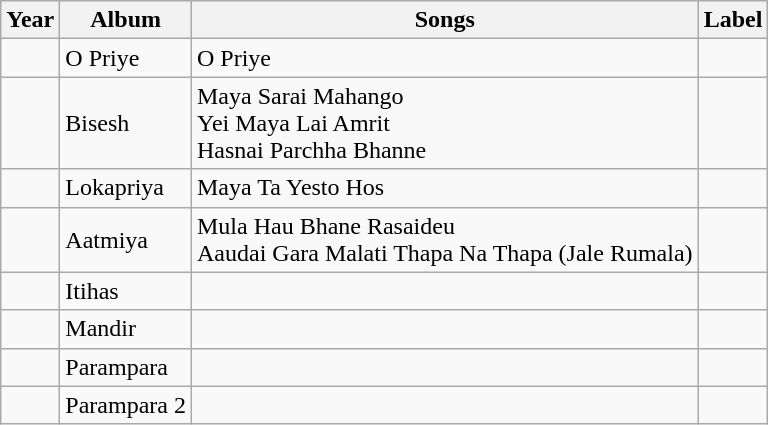<table class="wikitable sortable">
<tr>
<th>Year</th>
<th>Album</th>
<th>Songs</th>
<th>Label</th>
</tr>
<tr>
<td></td>
<td>O Priye</td>
<td>O Priye</td>
<td></td>
</tr>
<tr>
<td></td>
<td>Bisesh</td>
<td>Maya Sarai Mahango<br>Yei Maya Lai Amrit<br>Hasnai Parchha Bhanne</td>
<td></td>
</tr>
<tr>
<td></td>
<td>Lokapriya</td>
<td>Maya Ta Yesto Hos</td>
<td></td>
</tr>
<tr>
<td></td>
<td>Aatmiya</td>
<td>Mula Hau Bhane Rasaideu<br>Aaudai Gara Malati
Thapa Na Thapa (Jale Rumala)</td>
<td></td>
</tr>
<tr>
<td></td>
<td>Itihas</td>
<td></td>
<td></td>
</tr>
<tr>
<td></td>
<td>Mandir</td>
<td></td>
<td></td>
</tr>
<tr>
<td></td>
<td>Parampara</td>
<td></td>
<td></td>
</tr>
<tr>
<td></td>
<td>Parampara 2</td>
<td></td>
<td></td>
</tr>
</table>
